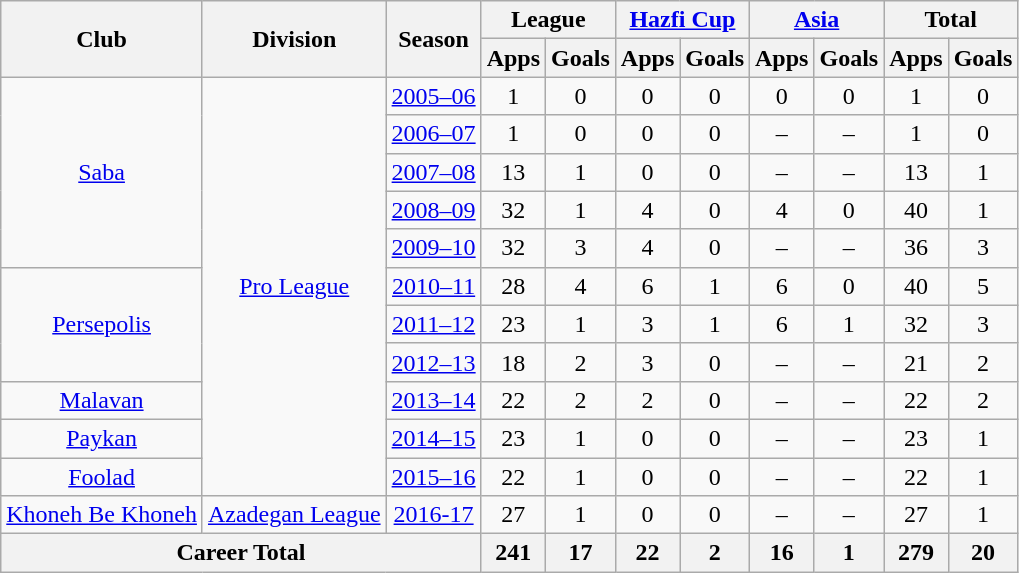<table class="wikitable" style="text-align: center;">
<tr>
<th rowspan="2">Club</th>
<th rowspan="2">Division</th>
<th rowspan="2">Season</th>
<th colspan="2">League</th>
<th colspan="2"><a href='#'>Hazfi Cup</a></th>
<th colspan="2"><a href='#'>Asia</a></th>
<th colspan="2">Total</th>
</tr>
<tr>
<th>Apps</th>
<th>Goals</th>
<th>Apps</th>
<th>Goals</th>
<th>Apps</th>
<th>Goals</th>
<th>Apps</th>
<th>Goals</th>
</tr>
<tr>
<td rowspan="5"><a href='#'>Saba</a></td>
<td rowspan="11"><a href='#'>Pro League</a></td>
<td><a href='#'>2005–06</a></td>
<td>1</td>
<td>0</td>
<td>0</td>
<td>0</td>
<td>0</td>
<td>0</td>
<td>1</td>
<td>0</td>
</tr>
<tr>
<td><a href='#'>2006–07</a></td>
<td>1</td>
<td>0</td>
<td>0</td>
<td>0</td>
<td>–</td>
<td>–</td>
<td>1</td>
<td>0</td>
</tr>
<tr>
<td><a href='#'>2007–08</a></td>
<td>13</td>
<td>1</td>
<td>0</td>
<td>0</td>
<td>–</td>
<td>–</td>
<td>13</td>
<td>1</td>
</tr>
<tr>
<td><a href='#'>2008–09</a></td>
<td>32</td>
<td>1</td>
<td>4</td>
<td>0</td>
<td>4</td>
<td>0</td>
<td>40</td>
<td>1</td>
</tr>
<tr>
<td><a href='#'>2009–10</a></td>
<td>32</td>
<td>3</td>
<td>4</td>
<td>0</td>
<td>–</td>
<td>–</td>
<td>36</td>
<td>3</td>
</tr>
<tr>
<td rowspan="3"><a href='#'>Persepolis</a></td>
<td><a href='#'>2010–11</a></td>
<td>28</td>
<td>4</td>
<td>6</td>
<td>1</td>
<td>6</td>
<td>0</td>
<td>40</td>
<td>5</td>
</tr>
<tr>
<td><a href='#'>2011–12</a></td>
<td>23</td>
<td>1</td>
<td>3</td>
<td>1</td>
<td>6</td>
<td>1</td>
<td>32</td>
<td>3</td>
</tr>
<tr>
<td><a href='#'>2012–13</a></td>
<td>18</td>
<td>2</td>
<td>3</td>
<td>0</td>
<td>–</td>
<td>–</td>
<td>21</td>
<td>2</td>
</tr>
<tr>
<td rowspan="1"><a href='#'>Malavan</a></td>
<td><a href='#'>2013–14</a></td>
<td>22</td>
<td>2</td>
<td>2</td>
<td>0</td>
<td>–</td>
<td>–</td>
<td>22</td>
<td>2</td>
</tr>
<tr>
<td rowspan="1"><a href='#'>Paykan</a></td>
<td><a href='#'>2014–15</a></td>
<td>23</td>
<td>1</td>
<td>0</td>
<td>0</td>
<td>–</td>
<td>–</td>
<td>23</td>
<td>1</td>
</tr>
<tr>
<td rowspan="1"><a href='#'>Foolad</a></td>
<td><a href='#'>2015–16</a></td>
<td>22</td>
<td>1</td>
<td>0</td>
<td>0</td>
<td>–</td>
<td>–</td>
<td>22</td>
<td>1</td>
</tr>
<tr>
<td><a href='#'>Khoneh Be Khoneh</a></td>
<td><a href='#'>Azadegan League</a></td>
<td><a href='#'>2016-17</a></td>
<td>27</td>
<td>1</td>
<td>0</td>
<td>0</td>
<td>–</td>
<td>–</td>
<td>27</td>
<td>1</td>
</tr>
<tr>
<th colspan="3">Career Total</th>
<th>241</th>
<th>17</th>
<th>22</th>
<th>2</th>
<th>16</th>
<th>1</th>
<th>279</th>
<th>20</th>
</tr>
</table>
